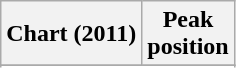<table class="wikitable sortable plainrowheaders" style="text-align:center">
<tr>
<th scope="col">Chart (2011)</th>
<th scope="col">Peak<br>position</th>
</tr>
<tr>
</tr>
<tr>
</tr>
<tr>
</tr>
<tr>
</tr>
<tr>
</tr>
<tr>
</tr>
<tr>
</tr>
<tr>
</tr>
<tr>
</tr>
</table>
